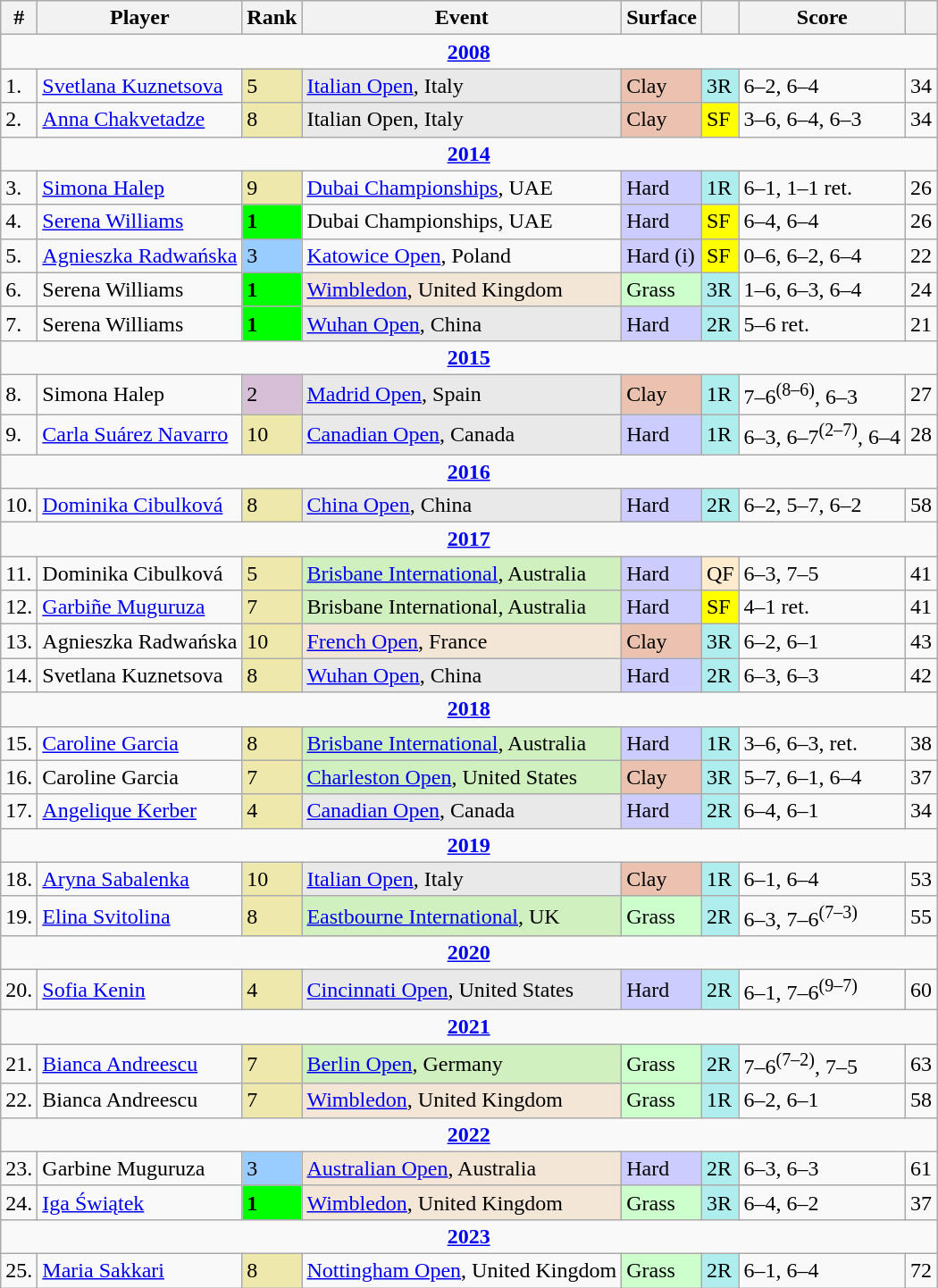<table class="wikitable sortable">
<tr>
<th class="unsortable">#</th>
<th>Player</th>
<th>Rank</th>
<th>Event</th>
<th>Surface</th>
<th class="unsortable"></th>
<th class="unsortable">Score</th>
<th class="unsortable"></th>
</tr>
<tr>
<td colspan="8" style="text-align:center"><strong><a href='#'>2008</a></strong></td>
</tr>
<tr>
<td>1.</td>
<td> <a href='#'>Svetlana Kuznetsova</a></td>
<td style="background:#eee8aa;">5</td>
<td style="background:#e9e9e9;"><a href='#'>Italian Open</a>, Italy</td>
<td style="background:#ebc2af;">Clay</td>
<td style="background:#afeeee;">3R</td>
<td>6–2, 6–4</td>
<td>34</td>
</tr>
<tr>
<td>2.</td>
<td> <a href='#'>Anna Chakvetadze</a></td>
<td style="background:#eee8aa;">8</td>
<td style="background:#e9e9e9;">Italian Open, Italy</td>
<td style="background:#ebc2af;">Clay</td>
<td style="background:yellow;">SF</td>
<td>3–6, 6–4, 6–3</td>
<td>34</td>
</tr>
<tr>
<td colspan="8" style="text-align:center"><strong><a href='#'>2014</a></strong></td>
</tr>
<tr>
<td>3.</td>
<td> <a href='#'>Simona Halep</a></td>
<td style="background:#eee8aa;">9</td>
<td style="background:D0F0CO;"><a href='#'>Dubai Championships</a>, UAE</td>
<td style="background:#ccf;">Hard</td>
<td style="background:#afeeee;">1R</td>
<td>6–1, 1–1 ret.</td>
<td>26</td>
</tr>
<tr>
<td>4.</td>
<td> <a href='#'>Serena Williams</a></td>
<td style="background:lime;"><strong>1</strong></td>
<td style="background:D0F0CO;">Dubai Championships, UAE</td>
<td style="background:#ccf;">Hard</td>
<td style="background:yellow;">SF</td>
<td>6–4, 6–4</td>
<td>26</td>
</tr>
<tr>
<td>5.</td>
<td> <a href='#'>Agnieszka Radwańska</a></td>
<td style="background:#9cf;">3</td>
<td><a href='#'>Katowice Open</a>, Poland</td>
<td style="background:#ccf;">Hard (i)</td>
<td style="background:yellow;">SF</td>
<td>0–6, 6–2, 6–4</td>
<td>22</td>
</tr>
<tr>
<td>6.</td>
<td> Serena Williams</td>
<td style="background:lime;"><strong>1</strong></td>
<td style="background:#f3e6d7;"><a href='#'>Wimbledon</a>, United Kingdom</td>
<td style="background:#cfc;">Grass</td>
<td style="background:#afeeee;">3R</td>
<td>1–6, 6–3, 6–4</td>
<td>24</td>
</tr>
<tr>
<td>7.</td>
<td> Serena Williams</td>
<td style="background:lime;"><strong>1</strong></td>
<td style="background:#e9e9e9;"><a href='#'>Wuhan Open</a>, China</td>
<td style="background:#ccf;">Hard</td>
<td style="background:#afeeee;">2R</td>
<td>5–6 ret.</td>
<td>21</td>
</tr>
<tr>
<td colspan="8" style="text-align:center"><strong><a href='#'>2015</a></strong></td>
</tr>
<tr>
<td>8.</td>
<td> Simona Halep</td>
<td style="background:thistle;">2</td>
<td style="background:#e9e9e9;"><a href='#'>Madrid Open</a>, Spain</td>
<td style="background:#ebc2af;">Clay</td>
<td style="background:#afeeee;">1R</td>
<td>7–6<sup>(8–6)</sup>, 6–3</td>
<td>27</td>
</tr>
<tr>
<td>9.</td>
<td> <a href='#'>Carla Suárez Navarro</a></td>
<td style="background:#eee8aa;">10</td>
<td style="background:#e9e9e9;"><a href='#'>Canadian Open</a>, Canada</td>
<td style="background:#ccf;">Hard</td>
<td style="background:#afeeee;">1R</td>
<td>6–3, 6–7<sup>(2–7)</sup>, 6–4</td>
<td>28</td>
</tr>
<tr>
<td colspan="8" style="text-align:center"><strong><a href='#'>2016</a></strong></td>
</tr>
<tr>
<td>10.</td>
<td> <a href='#'>Dominika Cibulková</a></td>
<td style="background:#eee8aa;">8</td>
<td style="background:#e9e9e9;"><a href='#'>China Open</a>, China</td>
<td style="background:#ccf;">Hard</td>
<td style="background:#afeeee;">2R</td>
<td>6–2, 5–7, 6–2</td>
<td>58</td>
</tr>
<tr>
<td colspan="8" style="text-align:center"><strong><a href='#'>2017</a></strong></td>
</tr>
<tr>
<td>11.</td>
<td> Dominika Cibulková</td>
<td style="background:#eee8aa;">5</td>
<td style="background:#d0f0c0;"><a href='#'>Brisbane International</a>, Australia</td>
<td style="background:#ccf;">Hard</td>
<td style="background:#ffebcd;">QF</td>
<td>6–3, 7–5</td>
<td>41</td>
</tr>
<tr>
<td>12.</td>
<td> <a href='#'>Garbiñe Muguruza</a></td>
<td style="background:#eee8aa;">7</td>
<td style="background:#d0f0c0;">Brisbane International, Australia</td>
<td style="background:#ccf;">Hard</td>
<td style="background:yellow;">SF</td>
<td>4–1 ret.</td>
<td>41</td>
</tr>
<tr>
<td>13.</td>
<td> Agnieszka Radwańska</td>
<td style="background:#eee8aa;">10</td>
<td style="background:#f3e6d7;"><a href='#'>French Open</a>, France</td>
<td style="background:#ebc2af;">Clay</td>
<td style="background:#afeeee;">3R</td>
<td>6–2, 6–1</td>
<td>43</td>
</tr>
<tr>
<td>14.</td>
<td> Svetlana Kuznetsova</td>
<td style="background:#eee8aa;">8</td>
<td style="background:#e9e9e9;"><a href='#'>Wuhan Open</a>, China</td>
<td style="background:#ccf;">Hard</td>
<td style="background:#afeeee;">2R</td>
<td>6–3, 6–3</td>
<td>42</td>
</tr>
<tr>
<td colspan="8" style="text-align:center"><strong><a href='#'>2018</a></strong></td>
</tr>
<tr>
<td>15.</td>
<td> <a href='#'>Caroline Garcia</a></td>
<td style="background:#eee8aa;">8</td>
<td style="background:#d0f0c0;"><a href='#'>Brisbane International</a>, Australia</td>
<td style="background:#ccf;">Hard</td>
<td style="background:#afeeee;">1R</td>
<td>3–6, 6–3, ret.</td>
<td>38</td>
</tr>
<tr>
<td>16.</td>
<td> Caroline Garcia</td>
<td style="background:#eee8aa;">7</td>
<td style="background:#d0f0c0;"><a href='#'>Charleston Open</a>, United States</td>
<td style="background:#ebc2af;">Clay</td>
<td style="background:#afeeee;">3R</td>
<td>5–7, 6–1, 6–4</td>
<td>37</td>
</tr>
<tr>
<td>17.</td>
<td> <a href='#'>Angelique Kerber</a></td>
<td style="background:#eee8aa;">4</td>
<td style="background:#e9e9e9;"><a href='#'>Canadian Open</a>, Canada</td>
<td style="background:#ccf;">Hard</td>
<td style="background:#afeeee;">2R</td>
<td>6–4, 6–1</td>
<td>34</td>
</tr>
<tr>
<td colspan="8" style="text-align:center"><strong><a href='#'>2019</a></strong></td>
</tr>
<tr>
<td>18.</td>
<td> <a href='#'>Aryna Sabalenka</a></td>
<td style="background:#eee8aa;">10</td>
<td style="background:#e9e9e9;"><a href='#'>Italian Open</a>, Italy</td>
<td style="background:#ebc2af;">Clay</td>
<td style="background:#afeeee;">1R</td>
<td>6–1, 6–4</td>
<td>53</td>
</tr>
<tr>
<td>19.</td>
<td> <a href='#'>Elina Svitolina</a></td>
<td style="background:#eee8aa;">8</td>
<td style="background:#d0f0c0;"><a href='#'>Eastbourne International</a>, UK</td>
<td style="background:#cfc;">Grass</td>
<td style="background:#afeeee;">2R</td>
<td>6–3, 7–6<sup>(7–3)</sup></td>
<td>55</td>
</tr>
<tr>
<td colspan="8" style="text-align:center"><strong><a href='#'>2020</a></strong></td>
</tr>
<tr>
<td>20.</td>
<td> <a href='#'>Sofia Kenin</a></td>
<td style="background:#eee8aa;">4</td>
<td style="background:#e9e9e9;"><a href='#'>Cincinnati Open</a>, United States</td>
<td style="background:#ccf;">Hard</td>
<td style="background:#afeeee;">2R</td>
<td>6–1, 7–6<sup>(9–7)</sup></td>
<td>60</td>
</tr>
<tr>
<td colspan="8" style="text-align:center"><strong><a href='#'>2021</a></strong></td>
</tr>
<tr>
<td>21.</td>
<td> <a href='#'>Bianca Andreescu</a></td>
<td bgcolor=eee8aa>7</td>
<td bgcolor=d0f0c0><a href='#'>Berlin Open</a>, Germany</td>
<td style="background:#cfc;">Grass</td>
<td bgcolor=afeeee>2R</td>
<td>7–6<sup>(7–2)</sup>, 7–5</td>
<td>63</td>
</tr>
<tr>
<td>22.</td>
<td> Bianca Andreescu</td>
<td bgcolor=eee8aa>7</td>
<td style="background:#f3e6d7;"><a href='#'>Wimbledon</a>, United Kingdom</td>
<td style="background:#cfc;">Grass</td>
<td bgcolor=afeeee>1R</td>
<td>6–2, 6–1</td>
<td>58</td>
</tr>
<tr>
<td colspan="8" style="text-align:center"><strong><a href='#'>2022</a></strong></td>
</tr>
<tr>
<td>23.</td>
<td> Garbine Muguruza</td>
<td bgcolor=#9cf>3</td>
<td style="background:#f3e6d7;"><a href='#'>Australian Open</a>, Australia</td>
<td style="background:#ccf;">Hard</td>
<td bgcolor=afeeee>2R</td>
<td>6–3, 6–3</td>
<td>61</td>
</tr>
<tr>
<td>24.</td>
<td> <a href='#'>Iga Świątek</a></td>
<td style="background:lime;"><strong>1</strong></td>
<td style="background:#f3e6d7;"><a href='#'>Wimbledon</a>, United Kingdom</td>
<td style="background:#cfc;">Grass</td>
<td style="background:#afeeee;">3R</td>
<td>6–4, 6–2</td>
<td>37</td>
</tr>
<tr>
<td colspan=8 style=text-align:center><strong><a href='#'>2023</a></strong></td>
</tr>
<tr>
<td>25.</td>
<td> <a href='#'>Maria Sakkari</a></td>
<td bgcolor=eee8AA>8</td>
<td><a href='#'>Nottingham Open</a>, United Kingdom</td>
<td bgcolor=ccffcc>Grass</td>
<td bgcolor=afeeee>2R</td>
<td>6–1, 6–4</td>
<td>72</td>
</tr>
</table>
